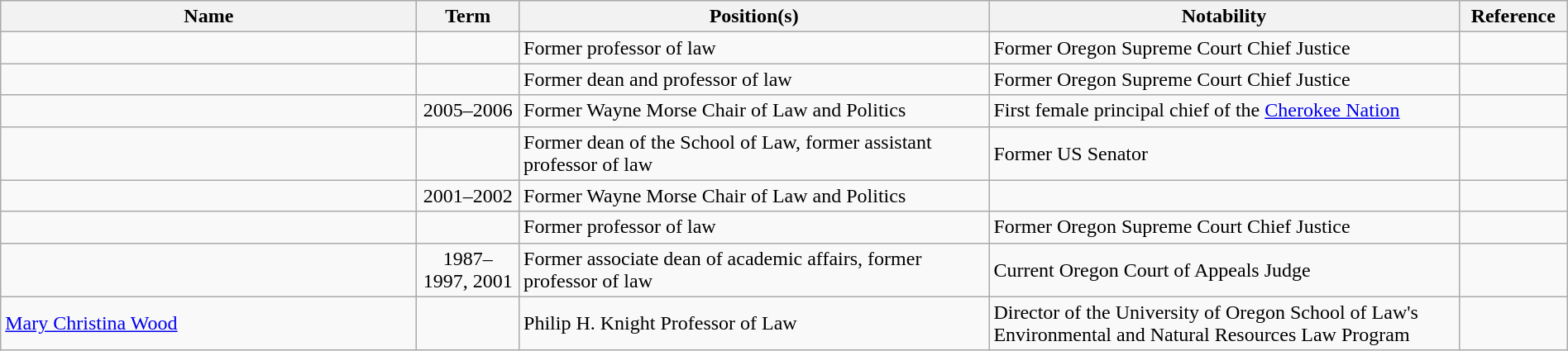<table class="wikitable sortable" style="width:100%">
<tr>
<th width="*">Name</th>
<th width="75px">Term</th>
<th width="30%" class="unsortable">Position(s)</th>
<th width="30%" class="unsortable">Notability</th>
<th width="80px" class="unsortable">Reference</th>
</tr>
<tr>
<td></td>
<td align="center"></td>
<td>Former professor of law</td>
<td>Former Oregon Supreme Court Chief Justice</td>
<td align="center"></td>
</tr>
<tr>
<td></td>
<td align="center"></td>
<td>Former dean and professor of law</td>
<td>Former Oregon Supreme Court Chief Justice</td>
<td align="center"></td>
</tr>
<tr>
<td></td>
<td align="center">2005–2006</td>
<td>Former Wayne Morse Chair of Law and Politics</td>
<td>First female principal chief of the <a href='#'>Cherokee Nation</a></td>
<td align="center"></td>
</tr>
<tr>
<td></td>
<td align="center"></td>
<td>Former dean of the School of Law, former assistant professor of law</td>
<td>Former US Senator</td>
<td align="center"></td>
</tr>
<tr>
<td></td>
<td align="center">2001–2002</td>
<td>Former Wayne Morse Chair of Law and Politics</td>
<td></td>
<td align="center"></td>
</tr>
<tr>
<td></td>
<td align="center"></td>
<td>Former professor of law</td>
<td>Former Oregon Supreme Court Chief Justice</td>
<td align="center"></td>
</tr>
<tr>
<td></td>
<td align="center">1987–1997, 2001</td>
<td>Former associate dean of academic affairs, former professor of law</td>
<td>Current Oregon Court of Appeals Judge</td>
<td align="center"></td>
</tr>
<tr>
<td><a href='#'>Mary Christina Wood</a></td>
<td></td>
<td>Philip H. Knight Professor of Law</td>
<td>Director of the University of Oregon School of Law's Environmental and Natural Resources Law Program</td>
<td></td>
</tr>
</table>
